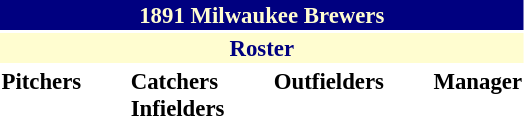<table class="toccolours" style="font-size: 95%;">
<tr>
<th colspan="10" style="background-color: navy; color: #FFFDD0; text-align: center;">1891 Milwaukee Brewers</th>
</tr>
<tr>
<td colspan="10" style="background-color:#FFFDD0; color: navy; text-align: center;"><strong>Roster</strong></td>
</tr>
<tr>
<td valign="top"><strong>Pitchers</strong><br>



</td>
<td width="25px"></td>
<td valign="top"><strong>Catchers</strong><br>

<strong>Infielders</strong>




</td>
<td width="25px"></td>
<td valign="top"><strong>Outfielders</strong><br>


</td>
<td width="25px"></td>
<td valign="top"><strong>Manager</strong><br></td>
</tr>
</table>
